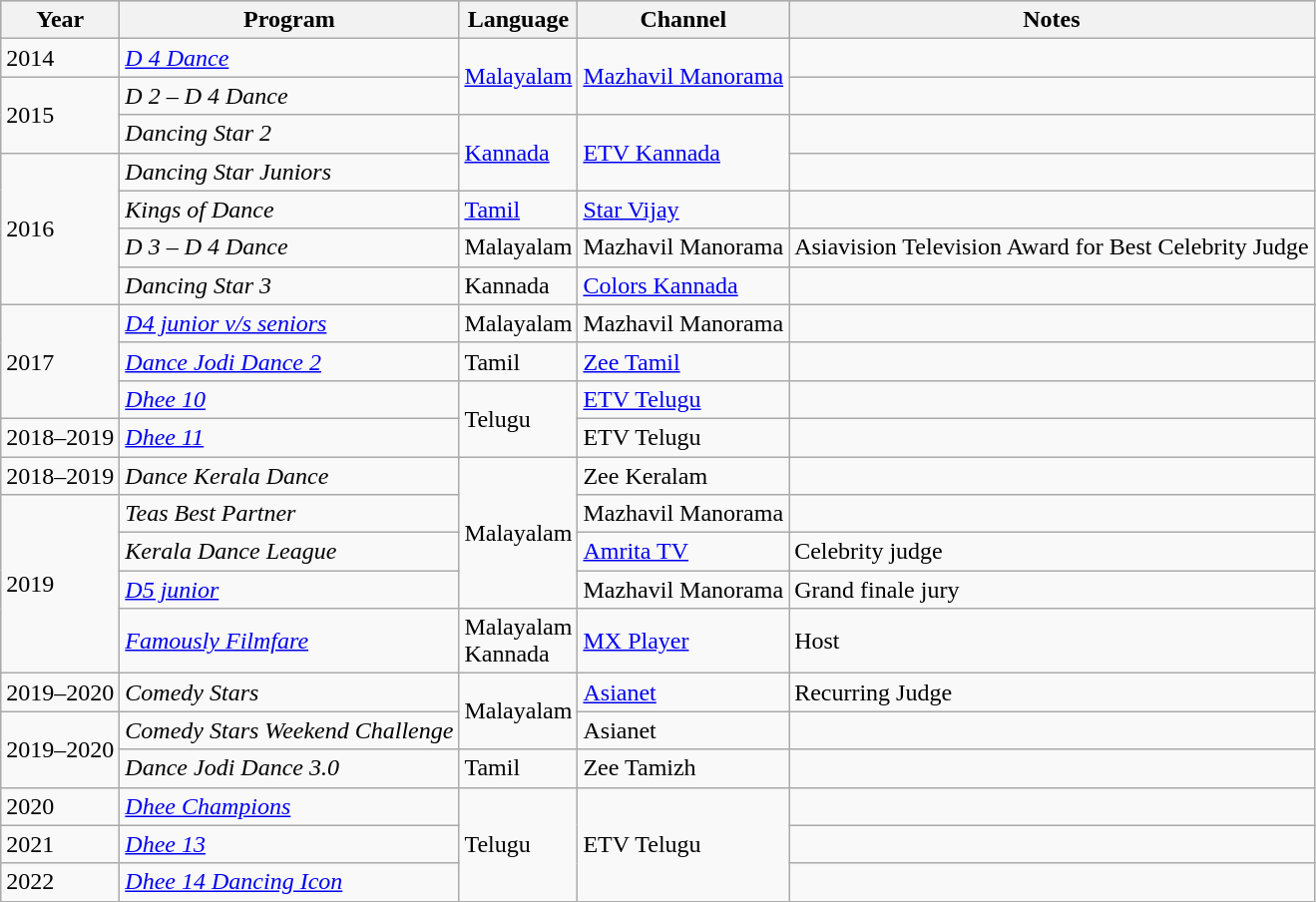<table class="wikitable sortable">
<tr style="background:#ccc;">
<th>Year</th>
<th>Program</th>
<th>Language</th>
<th>Channel</th>
<th class="unsortable">Notes</th>
</tr>
<tr>
<td>2014</td>
<td><em><a href='#'>D 4 Dance</a></em></td>
<td rowspan="2"><a href='#'>Malayalam</a></td>
<td rowspan="2"><a href='#'>Mazhavil Manorama</a></td>
<td></td>
</tr>
<tr>
<td Rowspan=2>2015</td>
<td><em>D 2 – D 4 Dance</em></td>
<td></td>
</tr>
<tr>
<td><em>Dancing Star 2</em></td>
<td rowspan="2"><a href='#'>Kannada</a></td>
<td rowspan="2"><a href='#'>ETV Kannada</a></td>
<td></td>
</tr>
<tr>
<td rowspan="4">2016</td>
<td><em>Dancing Star Juniors</em></td>
<td></td>
</tr>
<tr>
<td><em>Kings of Dance</em></td>
<td><a href='#'>Tamil</a></td>
<td><a href='#'>Star Vijay</a></td>
<td></td>
</tr>
<tr>
<td><em>D 3 – D 4 Dance</em></td>
<td>Malayalam</td>
<td>Mazhavil Manorama</td>
<td>Asiavision Television Award for Best Celebrity Judge</td>
</tr>
<tr>
<td><em>Dancing Star 3</em></td>
<td>Kannada</td>
<td><a href='#'>Colors Kannada</a></td>
<td></td>
</tr>
<tr>
<td rowspan="3">2017</td>
<td><em><a href='#'>D4 junior v/s seniors</a></em></td>
<td>Malayalam</td>
<td>Mazhavil Manorama</td>
<td></td>
</tr>
<tr>
<td><em><a href='#'>Dance Jodi Dance 2</a></em></td>
<td>Tamil</td>
<td><a href='#'>Zee Tamil</a></td>
<td></td>
</tr>
<tr>
<td><em> <a href='#'>Dhee 10</a></em></td>
<td rowspan="2">Telugu</td>
<td><a href='#'>ETV Telugu</a></td>
<td></td>
</tr>
<tr>
<td>2018–2019</td>
<td><em> <a href='#'>Dhee 11</a></em></td>
<td>ETV Telugu</td>
<td></td>
</tr>
<tr>
<td>2018–2019</td>
<td><em>Dance Kerala Dance</em></td>
<td rowspan=4>Malayalam</td>
<td>Zee Keralam</td>
<td></td>
</tr>
<tr>
<td Rowspan=4>2019</td>
<td><em>Teas Best Partner</em></td>
<td>Mazhavil Manorama</td>
<td></td>
</tr>
<tr>
<td><em>Kerala Dance League</em></td>
<td><a href='#'>Amrita TV</a></td>
<td>Celebrity judge</td>
</tr>
<tr>
<td><em><a href='#'>D5 junior</a></em></td>
<td>Mazhavil Manorama</td>
<td>Grand finale jury</td>
</tr>
<tr>
<td><em><a href='#'>Famously Filmfare</a></em></td>
<td>Malayalam<br>Kannada</td>
<td><a href='#'>MX Player</a></td>
<td>Host</td>
</tr>
<tr>
<td>2019–2020</td>
<td><em>Comedy Stars</em></td>
<td rowspan="2">Malayalam</td>
<td><a href='#'>Asianet</a></td>
<td>Recurring Judge</td>
</tr>
<tr>
<td Rowspan=2>2019–2020</td>
<td><em>Comedy Stars Weekend Challenge</em></td>
<td>Asianet</td>
<td></td>
</tr>
<tr>
<td><em>Dance Jodi Dance 3.0</em></td>
<td>Tamil</td>
<td>Zee Tamizh</td>
<td></td>
</tr>
<tr>
<td>2020</td>
<td><em> <a href='#'>Dhee Champions</a></em></td>
<td rowspan=3>Telugu</td>
<td rowspan=3>ETV Telugu</td>
<td></td>
</tr>
<tr>
<td>2021</td>
<td><em> <a href='#'>Dhee 13</a></em></td>
<td></td>
</tr>
<tr>
<td>2022</td>
<td><em> <a href='#'>Dhee 14 Dancing Icon</a></em></td>
<td></td>
</tr>
</table>
